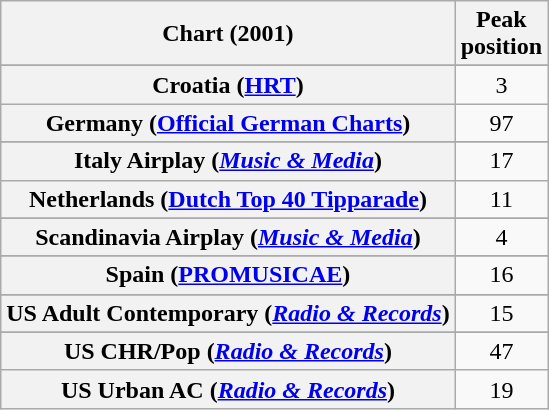<table class="wikitable sortable plainrowheaders" style="text-align:center">
<tr>
<th scope="col">Chart (2001)</th>
<th scope="col">Peak<br>position</th>
</tr>
<tr>
</tr>
<tr>
</tr>
<tr>
</tr>
<tr>
<th scope="row">Croatia (<a href='#'>HRT</a>)</th>
<td>3</td>
</tr>
<tr>
<th scope="row">Germany (<a href='#'>Official German Charts</a>)</th>
<td>97</td>
</tr>
<tr>
</tr>
<tr>
<th scope="row">Italy Airplay (<em><a href='#'>Music & Media</a></em>)</th>
<td>17</td>
</tr>
<tr>
<th scope="row">Netherlands (<a href='#'>Dutch Top 40 Tipparade</a>)</th>
<td>11</td>
</tr>
<tr>
</tr>
<tr>
<th scope="row">Scandinavia Airplay (<em><a href='#'>Music & Media</a></em>)</th>
<td>4</td>
</tr>
<tr>
</tr>
<tr>
<th scope="row">Spain (<a href='#'>PROMUSICAE</a>)<br></th>
<td>16</td>
</tr>
<tr>
</tr>
<tr>
</tr>
<tr>
</tr>
<tr>
</tr>
<tr>
</tr>
<tr>
</tr>
<tr>
</tr>
<tr>
<th scope="row">US Adult Contemporary (<em><a href='#'>Radio & Records</a></em>)</th>
<td>15</td>
</tr>
<tr>
</tr>
<tr>
<th scope="row">US CHR/Pop (<em><a href='#'>Radio & Records</a></em>)</th>
<td>47</td>
</tr>
<tr>
<th scope="row">US Urban AC (<em><a href='#'>Radio & Records</a></em>)</th>
<td>19</td>
</tr>
</table>
